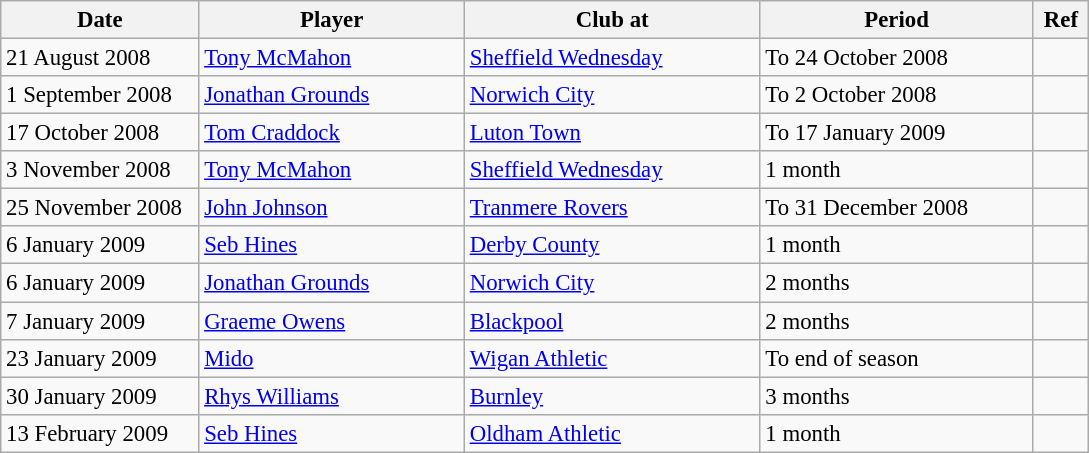<table class="wikitable" style="font-size:95%;">
<tr>
<th width=125px>Date</th>
<th width=170px>Player</th>
<th width=190px>Club at</th>
<th width=175px>Period</th>
<th width=30px>Ref</th>
</tr>
<tr>
<td>21 August 2008</td>
<td> <a href='#'>Tony McMahon</a></td>
<td><a href='#'>Sheffield Wednesday</a></td>
<td>To 24 October 2008</td>
<td></td>
</tr>
<tr>
<td>1 September 2008</td>
<td> <a href='#'>Jonathan Grounds</a></td>
<td><a href='#'>Norwich City</a></td>
<td>To 2 October 2008</td>
<td></td>
</tr>
<tr>
<td>17 October 2008</td>
<td> <a href='#'>Tom Craddock</a></td>
<td><a href='#'>Luton Town</a></td>
<td>To 17 January 2009</td>
<td></td>
</tr>
<tr>
<td>3 November 2008</td>
<td> <a href='#'>Tony McMahon</a></td>
<td><a href='#'>Sheffield Wednesday</a></td>
<td>1 month</td>
<td></td>
</tr>
<tr>
<td>25 November 2008</td>
<td> <a href='#'>John Johnson</a></td>
<td><a href='#'>Tranmere Rovers</a></td>
<td>To 31 December 2008</td>
<td></td>
</tr>
<tr>
<td>6 January 2009</td>
<td> <a href='#'>Seb Hines</a></td>
<td><a href='#'>Derby County</a></td>
<td>1 month</td>
<td></td>
</tr>
<tr>
<td>6 January 2009</td>
<td> <a href='#'>Jonathan Grounds</a></td>
<td><a href='#'>Norwich City</a></td>
<td>2 months</td>
<td></td>
</tr>
<tr>
<td>7 January 2009</td>
<td> <a href='#'>Graeme Owens</a></td>
<td><a href='#'>Blackpool</a></td>
<td>2 months</td>
<td></td>
</tr>
<tr>
<td>23 January 2009</td>
<td> <a href='#'>Mido</a></td>
<td><a href='#'>Wigan Athletic</a></td>
<td>To end of season</td>
<td></td>
</tr>
<tr>
<td>30 January 2009</td>
<td> <a href='#'>Rhys Williams</a></td>
<td><a href='#'>Burnley</a></td>
<td>3 months</td>
<td></td>
</tr>
<tr>
<td>13 February 2009</td>
<td> <a href='#'>Seb Hines</a></td>
<td><a href='#'>Oldham Athletic</a></td>
<td>1 month</td>
<td></td>
</tr>
</table>
